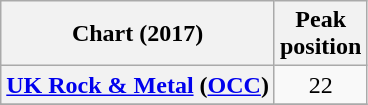<table class="wikitable sortable plainrowheaders" style="text-align:center">
<tr>
<th scope="col">Chart (2017)</th>
<th scope="col">Peak<br>position</th>
</tr>
<tr>
<th scope="row"><a href='#'>UK Rock & Metal</a> (<a href='#'>OCC</a>)</th>
<td>22</td>
</tr>
<tr>
</tr>
</table>
